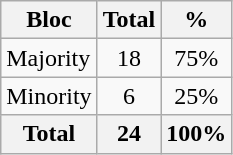<table class=wikitable style="text-align:center">
<tr>
<th>Bloc</th>
<th>Total</th>
<th>%</th>
</tr>
<tr>
<td align=left>Majority</td>
<td>18</td>
<td>75%</td>
</tr>
<tr>
<td align=left>Minority</td>
<td>6</td>
<td>25%</td>
</tr>
<tr>
<th>Total</th>
<th>24</th>
<th>100%</th>
</tr>
</table>
